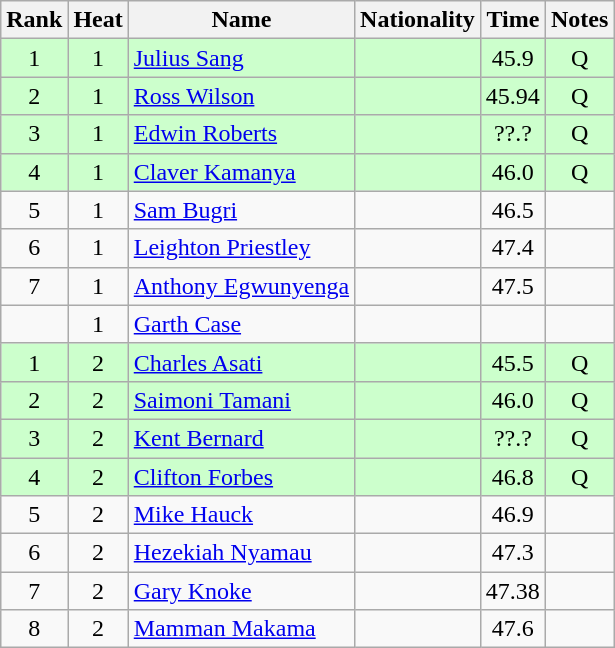<table class="wikitable sortable" style="text-align:center;">
<tr>
<th scope=col>Rank</th>
<th scope=col>Heat</th>
<th scope=col>Name</th>
<th scope=col>Nationality</th>
<th scope=col>Time</th>
<th scope=col>Notes</th>
</tr>
<tr style="background-color: #ccffcc;">
<td>1</td>
<td>1</td>
<td style="text-align:left;"><a href='#'>Julius Sang</a></td>
<td style="text-align:left;"></td>
<td>45.9</td>
<td>Q</td>
</tr>
<tr style="background-color: #ccffcc;">
<td>2</td>
<td>1</td>
<td style="text-align:left;"><a href='#'>Ross Wilson</a></td>
<td style="text-align:left;"></td>
<td>45.94</td>
<td>Q</td>
</tr>
<tr style="background-color: #ccffcc;">
<td>3</td>
<td>1</td>
<td style="text-align:left;"><a href='#'>Edwin Roberts</a></td>
<td style="text-align:left;"></td>
<td>??.?</td>
<td>Q</td>
</tr>
<tr style="background-color: #ccffcc;">
<td>4</td>
<td>1</td>
<td style="text-align:left;"><a href='#'>Claver Kamanya</a></td>
<td style="text-align:left;"></td>
<td>46.0</td>
<td>Q</td>
</tr>
<tr>
<td>5</td>
<td>1</td>
<td style="text-align:left;"><a href='#'>Sam Bugri</a></td>
<td style="text-align:left;"></td>
<td>46.5</td>
<td></td>
</tr>
<tr>
<td>6</td>
<td>1</td>
<td style="text-align:left;"><a href='#'>Leighton Priestley</a></td>
<td style="text-align:left;"></td>
<td>47.4</td>
<td></td>
</tr>
<tr>
<td>7</td>
<td>1</td>
<td style="text-align:left;"><a href='#'>Anthony Egwunyenga</a></td>
<td style="text-align:left;"></td>
<td>47.5</td>
<td></td>
</tr>
<tr>
<td></td>
<td>1</td>
<td style="text-align:left;"><a href='#'>Garth Case</a></td>
<td style="text-align:left;"></td>
<td></td>
<td></td>
</tr>
<tr style="background-color: #ccffcc;">
<td>1</td>
<td>2</td>
<td style="text-align:left;"><a href='#'>Charles Asati</a></td>
<td style="text-align:left;"></td>
<td>45.5</td>
<td>Q</td>
</tr>
<tr style="background-color: #ccffcc;">
<td>2</td>
<td>2</td>
<td style="text-align:left;"><a href='#'>Saimoni Tamani</a></td>
<td style="text-align:left;"></td>
<td>46.0</td>
<td>Q</td>
</tr>
<tr style="background-color: #ccffcc;">
<td>3</td>
<td>2</td>
<td style="text-align:left;"><a href='#'>Kent Bernard</a></td>
<td style="text-align:left;"></td>
<td>??.?</td>
<td>Q</td>
</tr>
<tr style="background-color: #ccffcc;">
<td>4</td>
<td>2</td>
<td style="text-align:left;"><a href='#'>Clifton Forbes</a></td>
<td style="text-align:left;"></td>
<td>46.8</td>
<td>Q</td>
</tr>
<tr>
<td>5</td>
<td>2</td>
<td style="text-align:left;"><a href='#'>Mike Hauck</a></td>
<td style="text-align:left;"></td>
<td>46.9</td>
<td></td>
</tr>
<tr>
<td>6</td>
<td>2</td>
<td style="text-align:left;"><a href='#'>Hezekiah Nyamau</a></td>
<td style="text-align:left;"></td>
<td>47.3</td>
<td></td>
</tr>
<tr>
<td>7</td>
<td>2</td>
<td style="text-align:left;"><a href='#'>Gary Knoke</a></td>
<td style="text-align:left;"></td>
<td>47.38</td>
<td></td>
</tr>
<tr>
<td>8</td>
<td>2</td>
<td style="text-align:left;"><a href='#'>Mamman Makama</a></td>
<td style="text-align:left;"></td>
<td>47.6</td>
<td></td>
</tr>
</table>
